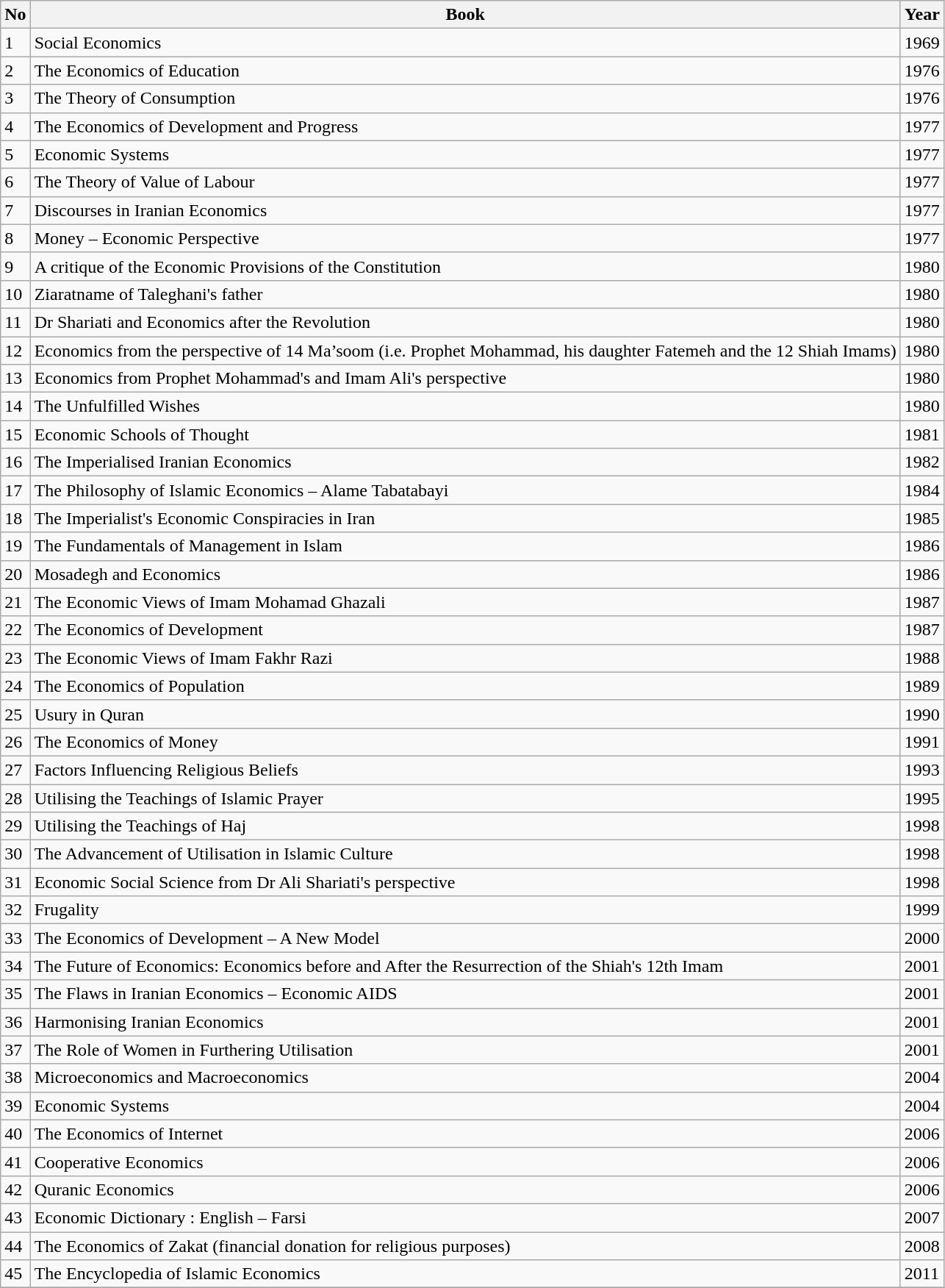<table class="wikitable">
<tr>
<th>No</th>
<th>Book</th>
<th>Year</th>
</tr>
<tr>
<td>1</td>
<td>Social Economics</td>
<td>1969</td>
</tr>
<tr>
<td>2</td>
<td>The Economics of Education</td>
<td>1976</td>
</tr>
<tr>
<td>3</td>
<td>The Theory of Consumption</td>
<td>1976</td>
</tr>
<tr>
<td>4</td>
<td>The Economics of Development and Progress</td>
<td>1977</td>
</tr>
<tr>
<td>5</td>
<td>Economic Systems</td>
<td>1977</td>
</tr>
<tr>
<td>6</td>
<td>The Theory of Value of Labour</td>
<td>1977</td>
</tr>
<tr>
<td>7</td>
<td>Discourses in Iranian Economics</td>
<td>1977</td>
</tr>
<tr>
<td>8</td>
<td>Money – Economic Perspective</td>
<td>1977</td>
</tr>
<tr>
<td>9</td>
<td>A critique of the Economic Provisions of the Constitution</td>
<td>1980</td>
</tr>
<tr>
<td>10</td>
<td>Ziaratname of Taleghani's father</td>
<td>1980</td>
</tr>
<tr>
<td>11</td>
<td>Dr Shariati and Economics after the Revolution</td>
<td>1980</td>
</tr>
<tr>
<td>12</td>
<td>Economics from the perspective of 14 Ma’soom (i.e. Prophet Mohammad, his daughter Fatemeh and the 12 Shiah Imams)</td>
<td>1980</td>
</tr>
<tr>
<td>13</td>
<td>Economics from Prophet Mohammad's and Imam Ali's perspective</td>
<td>1980</td>
</tr>
<tr>
<td>14</td>
<td>The Unfulfilled Wishes</td>
<td>1980</td>
</tr>
<tr>
<td>15</td>
<td>Economic Schools of Thought</td>
<td>1981</td>
</tr>
<tr>
<td>16</td>
<td>The Imperialised Iranian Economics</td>
<td>1982</td>
</tr>
<tr>
<td>17</td>
<td>The Philosophy of Islamic Economics – Alame Tabatabayi</td>
<td>1984</td>
</tr>
<tr>
<td>18</td>
<td>The Imperialist's Economic Conspiracies in Iran</td>
<td>1985</td>
</tr>
<tr>
<td>19</td>
<td>The Fundamentals of Management in Islam</td>
<td>1986</td>
</tr>
<tr>
<td>20</td>
<td>Mosadegh and Economics</td>
<td>1986</td>
</tr>
<tr>
<td>21</td>
<td>The Economic Views of Imam Mohamad Ghazali</td>
<td>1987</td>
</tr>
<tr>
<td>22</td>
<td>The Economics of Development</td>
<td>1987</td>
</tr>
<tr>
<td>23</td>
<td>The Economic Views of Imam Fakhr Razi</td>
<td>1988</td>
</tr>
<tr>
<td>24</td>
<td>The Economics of Population</td>
<td>1989</td>
</tr>
<tr>
<td>25</td>
<td>Usury in Quran</td>
<td>1990</td>
</tr>
<tr>
<td>26</td>
<td>The Economics of Money</td>
<td>1991</td>
</tr>
<tr>
<td>27</td>
<td>Factors Influencing Religious Beliefs</td>
<td>1993</td>
</tr>
<tr>
<td>28</td>
<td>Utilising the Teachings of Islamic Prayer</td>
<td>1995</td>
</tr>
<tr>
<td>29</td>
<td>Utilising the Teachings of Haj</td>
<td>1998</td>
</tr>
<tr>
<td>30</td>
<td>The Advancement of Utilisation in Islamic Culture</td>
<td>1998</td>
</tr>
<tr>
<td>31</td>
<td>Economic Social Science from Dr Ali Shariati's perspective</td>
<td>1998</td>
</tr>
<tr>
<td>32</td>
<td>Frugality</td>
<td>1999</td>
</tr>
<tr>
<td>33</td>
<td>The Economics of Development – A New Model</td>
<td>2000</td>
</tr>
<tr>
<td>34</td>
<td>The Future of Economics: Economics before and After the Resurrection of the Shiah's 12th Imam</td>
<td>2001</td>
</tr>
<tr>
<td>35</td>
<td>The Flaws in Iranian Economics – Economic AIDS</td>
<td>2001</td>
</tr>
<tr>
<td>36</td>
<td>Harmonising Iranian Economics</td>
<td>2001</td>
</tr>
<tr>
<td>37</td>
<td>The Role of Women in Furthering Utilisation</td>
<td>2001</td>
</tr>
<tr>
<td>38</td>
<td>Microeconomics and Macroeconomics</td>
<td>2004</td>
</tr>
<tr>
<td>39</td>
<td>Economic Systems</td>
<td>2004</td>
</tr>
<tr>
<td>40</td>
<td>The Economics of Internet</td>
<td>2006</td>
</tr>
<tr>
<td>41</td>
<td>Cooperative Economics</td>
<td>2006</td>
</tr>
<tr>
<td>42</td>
<td>Quranic Economics</td>
<td>2006</td>
</tr>
<tr>
<td>43</td>
<td>Economic Dictionary : English – Farsi</td>
<td>2007</td>
</tr>
<tr>
<td>44</td>
<td>The Economics of Zakat (financial donation for religious purposes)</td>
<td>2008</td>
</tr>
<tr>
<td>45</td>
<td>The Encyclopedia of Islamic Economics</td>
<td>2011</td>
</tr>
<tr>
</tr>
</table>
